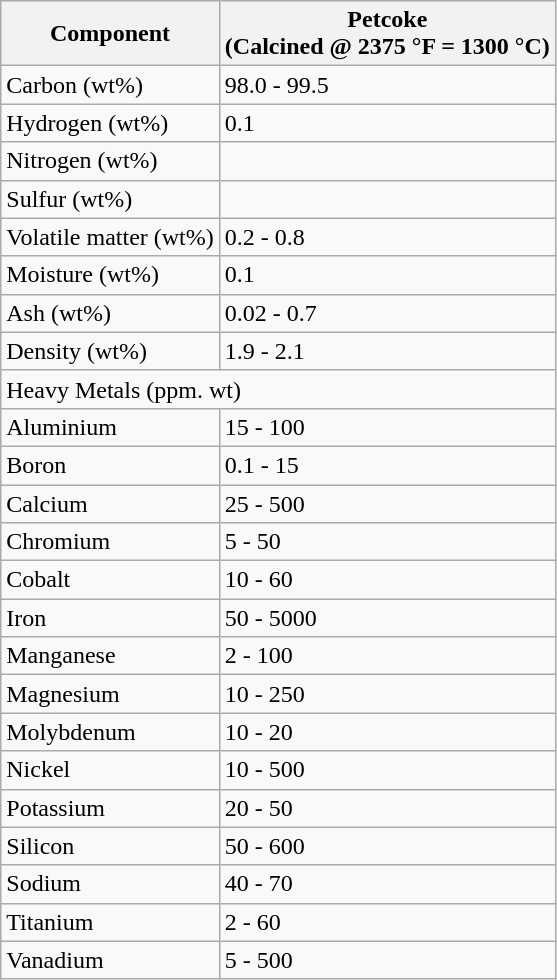<table class="wikitable">
<tr>
<th>Component</th>
<th>Petcoke<br>(Calcined @ 2375 °F = 1300 °C) </th>
</tr>
<tr>
<td>Carbon (wt%)</td>
<td>98.0 - 99.5</td>
</tr>
<tr>
<td>Hydrogen (wt%)</td>
<td>0.1</td>
</tr>
<tr>
<td>Nitrogen (wt%)</td>
<td></td>
</tr>
<tr>
<td>Sulfur (wt%)</td>
<td></td>
</tr>
<tr>
<td>Volatile matter (wt%)</td>
<td>0.2 - 0.8</td>
</tr>
<tr>
<td>Moisture (wt%)</td>
<td>0.1</td>
</tr>
<tr>
<td>Ash (wt%)</td>
<td>0.02 - 0.7</td>
</tr>
<tr>
<td>Density (wt%)</td>
<td>1.9 - 2.1</td>
</tr>
<tr>
<td colspan="2">Heavy Metals (ppm. wt)</td>
</tr>
<tr>
<td>Aluminium</td>
<td>15 - 100</td>
</tr>
<tr>
<td>Boron</td>
<td>0.1 - 15</td>
</tr>
<tr>
<td>Calcium</td>
<td>25 - 500</td>
</tr>
<tr>
<td>Chromium</td>
<td>5 - 50</td>
</tr>
<tr>
<td>Cobalt</td>
<td>10 - 60</td>
</tr>
<tr>
<td>Iron</td>
<td>50 - 5000</td>
</tr>
<tr>
<td>Manganese</td>
<td>2 - 100</td>
</tr>
<tr>
<td>Magnesium</td>
<td>10 - 250</td>
</tr>
<tr>
<td>Molybdenum</td>
<td>10 - 20</td>
</tr>
<tr>
<td>Nickel</td>
<td>10 - 500</td>
</tr>
<tr>
<td>Potassium</td>
<td>20 - 50</td>
</tr>
<tr>
<td>Silicon</td>
<td>50 - 600</td>
</tr>
<tr>
<td>Sodium</td>
<td>40 - 70</td>
</tr>
<tr>
<td>Titanium</td>
<td>2 - 60</td>
</tr>
<tr>
<td>Vanadium</td>
<td>5 - 500</td>
</tr>
</table>
